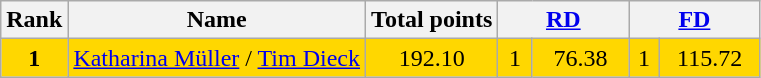<table class="wikitable sortable">
<tr>
<th>Rank</th>
<th>Name</th>
<th>Total points</th>
<th colspan="2" width="80px"><a href='#'>RD</a></th>
<th colspan="2" width="80px"><a href='#'>FD</a></th>
</tr>
<tr bgcolor="gold">
<td align="center"><strong>1</strong></td>
<td><a href='#'>Katharina Müller</a> / <a href='#'>Tim Dieck</a></td>
<td align="center">192.10</td>
<td align="center">1</td>
<td align="center">76.38</td>
<td align="center">1</td>
<td align="center">115.72</td>
</tr>
</table>
